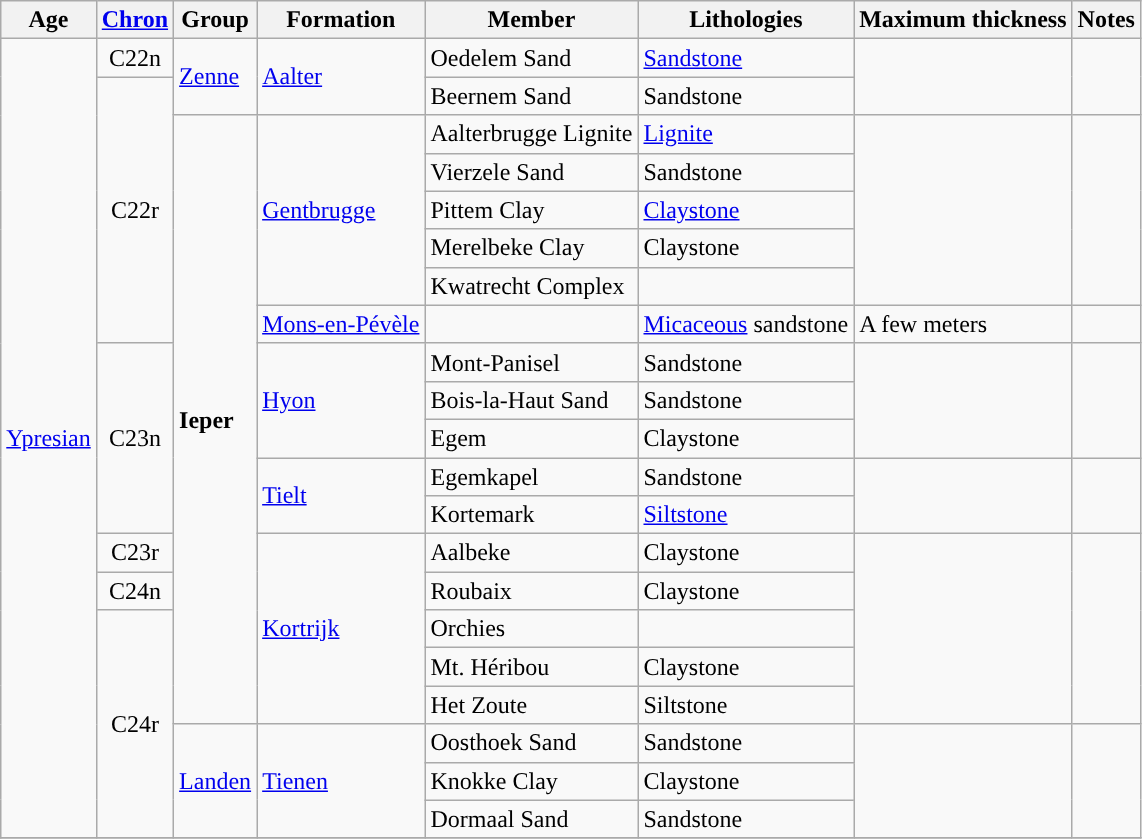<table class="wikitable sortable">
<tr>
<th>Age</th>
<th><a href='#'>Chron</a></th>
<th>Group</th>
<th>Formation</th>
<th>Member</th>
<th>Lithologies</th>
<th>Maximum thickness</th>
<th>Notes</th>
</tr>
<tr>
<td rowspan=21 style="background-color: "><a href='#'>Ypresian</a></td>
<td align=center>C22n</td>
<td rowspan=2><a href='#'>Zenne</a></td>
<td rowspan=2><a href='#'>Aalter</a></td>
<td>Oedelem Sand</td>
<td><a href='#'>Sandstone</a></td>
<td rowspan=2></td>
<td rowspan=2 align=center></td>
</tr>
<tr>
<td rowspan=7 align=center>C22r</td>
<td>Beernem Sand</td>
<td>Sandstone</td>
</tr>
<tr>
<td rowspan=16><strong>Ieper</strong></td>
<td rowspan=5><a href='#'>Gentbrugge</a></td>
<td>Aalterbrugge Lignite</td>
<td><a href='#'>Lignite</a></td>
<td rowspan=5></td>
<td rowspan=5 align=center></td>
</tr>
<tr>
<td>Vierzele Sand</td>
<td>Sandstone</td>
</tr>
<tr>
<td>Pittem Clay</td>
<td><a href='#'>Claystone</a></td>
</tr>
<tr>
<td>Merelbeke Clay</td>
<td>Claystone</td>
</tr>
<tr>
<td>Kwatrecht Complex</td>
</tr>
<tr>
<td><a href='#'>Mons-en-Pévèle</a></td>
<td></td>
<td><a href='#'>Micaceous</a> sandstone</td>
<td>A few meters</td>
<td align=center></td>
</tr>
<tr>
<td rowspan=5 align=center>C23n</td>
<td rowspan=3><a href='#'>Hyon</a></td>
<td>Mont-Panisel</td>
<td>Sandstone</td>
<td rowspan=3></td>
<td rowspan=3 align=center></td>
</tr>
<tr>
<td>Bois-la-Haut Sand</td>
<td>Sandstone</td>
</tr>
<tr>
<td>Egem</td>
<td>Claystone</td>
</tr>
<tr>
<td rowspan=2><a href='#'>Tielt</a></td>
<td>Egemkapel</td>
<td>Sandstone</td>
<td rowspan=2></td>
<td rowspan=2 align=center></td>
</tr>
<tr>
<td>Kortemark</td>
<td><a href='#'>Siltstone</a></td>
</tr>
<tr>
<td align=center>C23r</td>
<td rowspan=5><a href='#'>Kortrijk</a></td>
<td>Aalbeke</td>
<td>Claystone</td>
<td rowspan=5></td>
<td rowspan=5 align=center></td>
</tr>
<tr>
<td align=center>C24n</td>
<td>Roubaix</td>
<td>Claystone</td>
</tr>
<tr>
<td rowspan=6 align=center>C24r</td>
<td>Orchies</td>
</tr>
<tr>
<td>Mt. Héribou</td>
<td>Claystone</td>
</tr>
<tr>
<td>Het Zoute</td>
<td>Siltstone</td>
</tr>
<tr>
<td rowspan=3><a href='#'>Landen</a></td>
<td rowspan=3><a href='#'>Tienen</a></td>
<td>Oosthoek Sand</td>
<td>Sandstone</td>
<td rowspan=3></td>
<td rowspan=3 align=center></td>
</tr>
<tr>
<td>Knokke Clay</td>
<td>Claystone</td>
</tr>
<tr>
<td>Dormaal Sand</td>
<td>Sandstone</td>
</tr>
<tr>
</tr>
</table>
